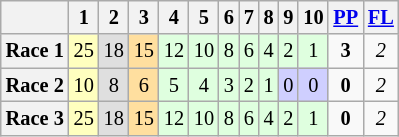<table class="wikitable" style="font-size: 85%">
<tr>
<th></th>
<th>1</th>
<th>2</th>
<th>3</th>
<th>4</th>
<th>5</th>
<th>6</th>
<th>7</th>
<th>8</th>
<th>9</th>
<th>10</th>
<th><a href='#'>PP</a></th>
<th><a href='#'>FL</a></th>
</tr>
<tr align="center">
<th>Race 1</th>
<td style="background:#FFFFBF;">25</td>
<td style="background:#DFDFDF;">18</td>
<td style="background:#FFDF9F;">15</td>
<td style="background:#DFFFDF;">12</td>
<td style="background:#DFFFDF;">10</td>
<td style="background:#DFFFDF;">8</td>
<td style="background:#DFFFDF;">6</td>
<td style="background:#DFFFDF;">4</td>
<td style="background:#DFFFDF;">2</td>
<td style="background:#DFFFDF;">1</td>
<td><strong>3</strong></td>
<td><em>2</em></td>
</tr>
<tr align="center">
<th>Race 2</th>
<td style="background:#FFFFBF;">10</td>
<td style="background:#DFDFDF;">8</td>
<td style="background:#FFDF9F;">6</td>
<td style="background:#DFFFDF;">5</td>
<td style="background:#DFFFDF;">4</td>
<td style="background:#DFFFDF;">3</td>
<td style="background:#DFFFDF;">2</td>
<td style="background:#DFFFDF;">1</td>
<td style="background:#CFCFFF;">0</td>
<td style="background:#CFCFFF;">0</td>
<td><strong>0</strong></td>
<td><em>2</em></td>
</tr>
<tr align="center">
<th>Race 3</th>
<td style="background:#FFFFBF;">25</td>
<td style="background:#DFDFDF;">18</td>
<td style="background:#FFDF9F;">15</td>
<td style="background:#DFFFDF;">12</td>
<td style="background:#DFFFDF;">10</td>
<td style="background:#DFFFDF;">8</td>
<td style="background:#DFFFDF;">6</td>
<td style="background:#DFFFDF;">4</td>
<td style="background:#DFFFDF;">2</td>
<td style="background:#DFFFDF;">1</td>
<td><strong>0</strong></td>
<td><em>2</em></td>
</tr>
</table>
